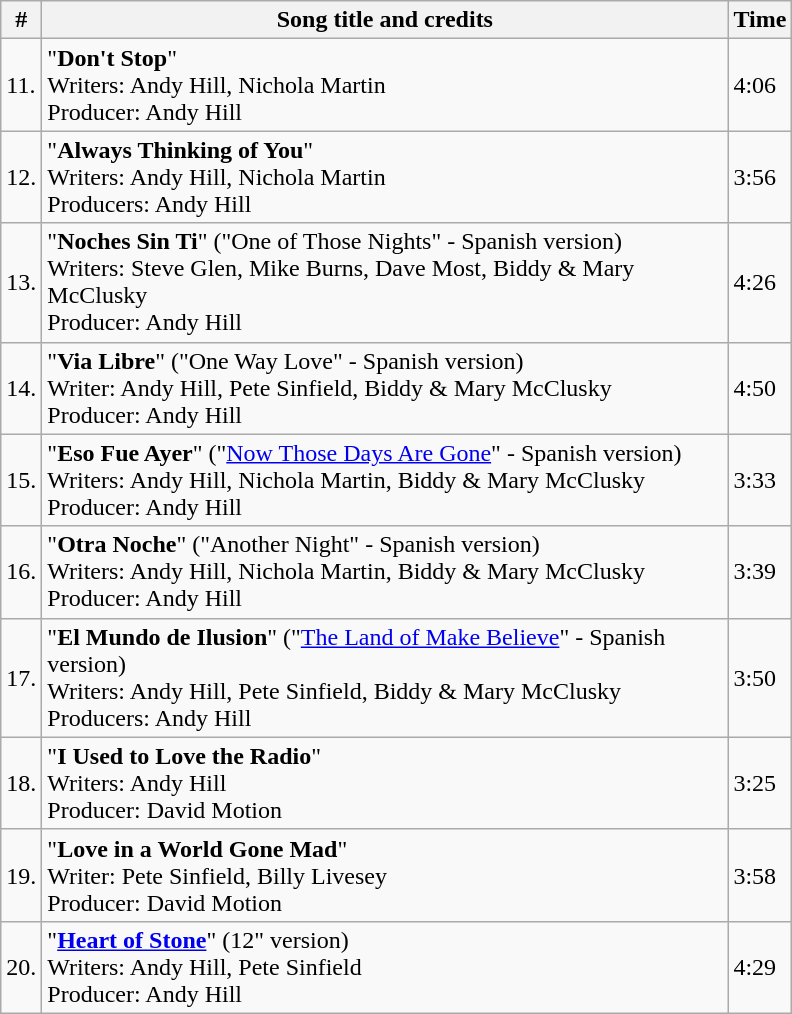<table class="wikitable">
<tr>
<th>#</th>
<th width="450">Song title and credits</th>
<th>Time</th>
</tr>
<tr>
<td>11.</td>
<td>"<strong>Don't Stop</strong>" <br>Writers: Andy Hill, Nichola Martin<br>Producer: Andy Hill</td>
<td>4:06</td>
</tr>
<tr>
<td>12.</td>
<td>"<strong>Always Thinking of You</strong>" <br>Writers: Andy Hill, Nichola Martin <br>Producers: Andy Hill</td>
<td>3:56</td>
</tr>
<tr>
<td>13.</td>
<td>"<strong>Noches Sin Ti</strong>" ("One of Those Nights" - Spanish version) <br>Writers: Steve Glen, Mike Burns, Dave Most, Biddy & Mary McClusky<br>Producer: Andy Hill</td>
<td>4:26</td>
</tr>
<tr>
<td>14.</td>
<td>"<strong>Via Libre</strong>" ("One Way Love" - Spanish version)<br>Writer: Andy Hill, Pete Sinfield, Biddy & Mary McClusky<br>Producer: Andy Hill</td>
<td>4:50</td>
</tr>
<tr>
<td>15.</td>
<td>"<strong>Eso Fue Ayer</strong>" ("<a href='#'>Now Those Days Are Gone</a>" - Spanish version)<br> Writers: Andy Hill, Nichola Martin, Biddy & Mary McClusky<br>Producer: Andy Hill</td>
<td>3:33</td>
</tr>
<tr>
<td>16.</td>
<td>"<strong>Otra Noche</strong>" ("Another Night" - Spanish version)<br>Writers: Andy Hill, Nichola Martin, Biddy & Mary McClusky<br>Producer: Andy Hill</td>
<td>3:39</td>
</tr>
<tr>
<td>17.</td>
<td>"<strong>El Mundo de Ilusion</strong>" ("<a href='#'>The Land of Make Believe</a>" - Spanish version)<br>Writers: Andy Hill, Pete Sinfield, Biddy & Mary McClusky <br>Producers: Andy Hill</td>
<td>3:50</td>
</tr>
<tr>
<td>18.</td>
<td>"<strong>I Used to Love the Radio</strong>" <br>Writers: Andy Hill<br>Producer: David Motion</td>
<td>3:25</td>
</tr>
<tr>
<td>19.</td>
<td>"<strong>Love in a World Gone Mad</strong>" <br>Writer: Pete Sinfield, Billy Livesey<br>Producer: David Motion</td>
<td>3:58</td>
</tr>
<tr>
<td>20.</td>
<td>"<strong><a href='#'>Heart of Stone</a></strong>" (12" version) <br> Writers: Andy Hill, Pete Sinfield<br>Producer: Andy Hill</td>
<td>4:29</td>
</tr>
</table>
